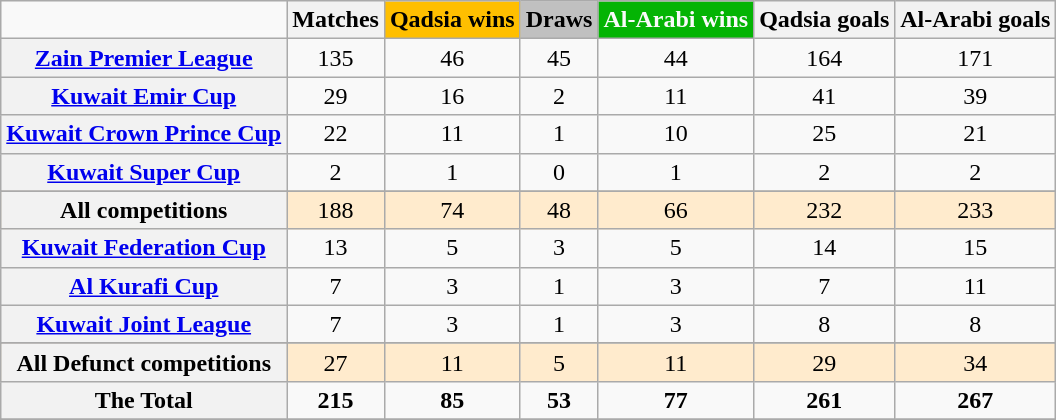<table class="wikitable" style="text-align: center;">
<tr>
<td></td>
<th>Matches</th>
<th style="color:#000000; background-color:#FFBF00;">Qadsia  wins</th>
<td style="background:silver;"><strong>Draws</strong></td>
<th style="color:#FAFAFA; background-color:#04B404;">Al-Arabi wins</th>
<th>Qadsia goals</th>
<th>Al-Arabi goals</th>
</tr>
<tr>
<th><a href='#'>Zain Premier League</a></th>
<td>135</td>
<td>46</td>
<td>45</td>
<td>44</td>
<td>164</td>
<td>171</td>
</tr>
<tr>
<th><a href='#'>Kuwait Emir Cup</a></th>
<td>29</td>
<td>16</td>
<td>2</td>
<td>11</td>
<td>41</td>
<td>39</td>
</tr>
<tr>
<th><a href='#'>Kuwait Crown Prince Cup</a></th>
<td>22</td>
<td>11</td>
<td>1</td>
<td>10</td>
<td>25</td>
<td>21</td>
</tr>
<tr>
<th><a href='#'>Kuwait Super Cup</a></th>
<td>2</td>
<td>1</td>
<td>0</td>
<td>1</td>
<td>2</td>
<td>2</td>
</tr>
<tr>
</tr>
<tr bgcolor=blanchedalmond>
<th>All competitions</th>
<td>188</td>
<td>74</td>
<td>48</td>
<td>66</td>
<td>232</td>
<td>233</td>
</tr>
<tr>
<th><a href='#'>Kuwait Federation Cup</a></th>
<td>13</td>
<td>5</td>
<td>3</td>
<td>5</td>
<td>14</td>
<td>15</td>
</tr>
<tr>
<th><a href='#'>Al Kurafi Cup</a></th>
<td>7</td>
<td>3</td>
<td>1</td>
<td>3</td>
<td>7</td>
<td>11</td>
</tr>
<tr>
<th><a href='#'>Kuwait Joint League</a></th>
<td>7</td>
<td>3</td>
<td>1</td>
<td>3</td>
<td>8</td>
<td>8</td>
</tr>
<tr bgcolor=blanchedalmond>
</tr>
<tr bgcolor=blanchedalmond>
<th>All Defunct competitions</th>
<td>27</td>
<td>11</td>
<td>5</td>
<td>11</td>
<td>29</td>
<td>34</td>
</tr>
<tr>
<th>The Total</th>
<td><strong>215</strong></td>
<td><strong>85</strong></td>
<td><strong>53</strong></td>
<td><strong>77</strong></td>
<td><strong>261</strong></td>
<td><strong>267</strong></td>
</tr>
<tr>
</tr>
</table>
